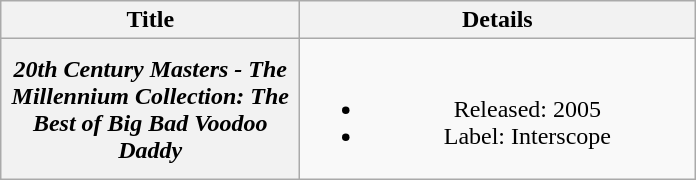<table class="wikitable plainrowheaders" style="text-align:center;" border="1">
<tr>
<th scope="col" rowspan="1" style="width:12em;">Title</th>
<th scope="col" rowspan="1" style="width:16em;">Details</th>
</tr>
<tr>
<th scope="row"><em>20th Century Masters - The Millennium Collection: The Best of Big Bad Voodoo Daddy</em></th>
<td><br><ul><li>Released: 2005</li><li>Label: Interscope</li></ul></td>
</tr>
</table>
